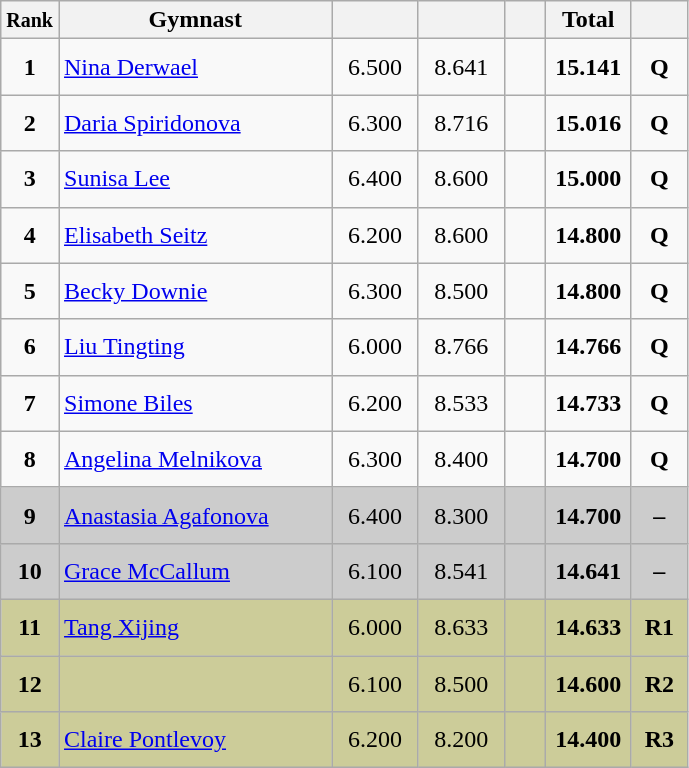<table style="text-align:center;" class="wikitable sortable">
<tr>
<th scope="col" style="width:15px;"><small>Rank</small></th>
<th scope="col" style="width:175px;">Gymnast</th>
<th scope="col" style="width:50px;"><small></small></th>
<th scope="col" style="width:50px;"><small></small></th>
<th scope="col" style="width:20px;"><small></small></th>
<th scope="col" style="width:50px;">Total</th>
<th scope="col" style="width:30px;"><small></small></th>
</tr>
<tr>
<td scope="row" style="text-align:center"><strong>1</strong></td>
<td style="height:30px; text-align:left;"> <a href='#'>Nina Derwael</a></td>
<td>6.500</td>
<td>8.641</td>
<td></td>
<td><strong>15.141</strong></td>
<td><strong>Q</strong></td>
</tr>
<tr>
<td scope="row" style="text-align:center"><strong>2</strong></td>
<td style="height:30px; text-align:left;"> <a href='#'>Daria Spiridonova</a></td>
<td>6.300</td>
<td>8.716</td>
<td></td>
<td><strong>15.016</strong></td>
<td><strong>Q</strong></td>
</tr>
<tr>
<td scope="row" style="text-align:center"><strong>3</strong></td>
<td style="height:30px; text-align:left;"> <a href='#'>Sunisa Lee</a></td>
<td>6.400</td>
<td>8.600</td>
<td></td>
<td><strong>15.000</strong></td>
<td><strong>Q</strong></td>
</tr>
<tr>
<td scope="row" style="text-align:center"><strong>4</strong></td>
<td style="height:30px; text-align:left;"> <a href='#'>Elisabeth Seitz</a></td>
<td>6.200</td>
<td>8.600</td>
<td></td>
<td><strong>14.800</strong></td>
<td><strong>Q</strong></td>
</tr>
<tr>
<td scope="row" style="text-align:center"><strong>5</strong></td>
<td style="height:30px; text-align:left;"> <a href='#'>Becky Downie</a></td>
<td>6.300</td>
<td>8.500</td>
<td></td>
<td><strong>14.800</strong></td>
<td><strong>Q</strong></td>
</tr>
<tr>
<td scope="row" style="text-align:center"><strong>6</strong></td>
<td style="height:30px; text-align:left;"> <a href='#'>Liu Tingting</a></td>
<td>6.000</td>
<td>8.766</td>
<td></td>
<td><strong>14.766</strong></td>
<td><strong>Q</strong></td>
</tr>
<tr>
<td scope="row" style="text-align:center"><strong>7</strong></td>
<td style="height:30px; text-align:left;"> <a href='#'>Simone Biles</a></td>
<td>6.200</td>
<td>8.533</td>
<td></td>
<td><strong>14.733</strong></td>
<td><strong>Q</strong></td>
</tr>
<tr>
<td scope="row" style="text-align:center"><strong>8</strong></td>
<td style="height:30px; text-align:left;"> <a href='#'>Angelina Melnikova</a></td>
<td>6.300</td>
<td>8.400</td>
<td></td>
<td><strong>14.700</strong></td>
<td><strong>Q</strong></td>
</tr>
<tr style="background:#cccccc;">
<td scope="row" style="text-align:center"><strong>9</strong></td>
<td style="height:30px; text-align:left;"> <a href='#'>Anastasia Agafonova</a></td>
<td>6.400</td>
<td>8.300</td>
<td></td>
<td><strong>14.700</strong></td>
<td><strong>–</strong></td>
</tr>
<tr style="background:#cccccc;">
<td scope="row" style="text-align:center"><strong>10</strong></td>
<td style="height:30px; text-align:left;"> <a href='#'>Grace McCallum</a></td>
<td>6.100</td>
<td>8.541</td>
<td></td>
<td><strong>14.641</strong></td>
<td><strong>–</strong></td>
</tr>
<tr style="background:#cccc99;">
<td scope="row" style="text-align:center"><strong>11</strong></td>
<td style="height:30px; text-align:left;"> <a href='#'>Tang Xijing</a></td>
<td>6.000</td>
<td>8.633</td>
<td></td>
<td><strong>14.633</strong></td>
<td><strong>R1</strong></td>
</tr>
<tr style="background:#cccc99;">
<td scope="row" style="text-align:center"><strong>12</strong></td>
<td style="height:30px; text-align:left;"></td>
<td>6.100</td>
<td>8.500</td>
<td></td>
<td><strong>14.600</strong></td>
<td><strong>R2</strong></td>
</tr>
<tr style="background:#cccc99;">
<td scope="row" style="text-align:center"><strong>13</strong></td>
<td style="height:30px; text-align:left;"> <a href='#'>Claire Pontlevoy</a></td>
<td>6.200</td>
<td>8.200</td>
<td></td>
<td><strong>14.400</strong></td>
<td><strong>R3</strong></td>
</tr>
</table>
